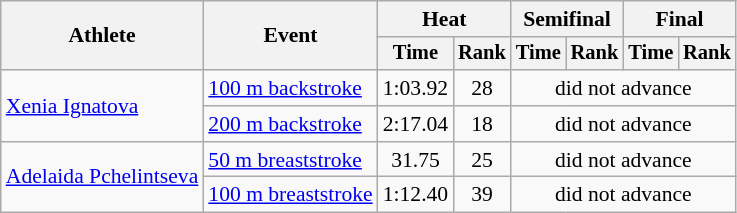<table class=wikitable style="font-size:90%">
<tr>
<th rowspan="2">Athlete</th>
<th rowspan="2">Event</th>
<th colspan="2">Heat</th>
<th colspan="2">Semifinal</th>
<th colspan="2">Final</th>
</tr>
<tr style="font-size:95%">
<th>Time</th>
<th>Rank</th>
<th>Time</th>
<th>Rank</th>
<th>Time</th>
<th>Rank</th>
</tr>
<tr style="text-align:center">
<td style="text-align:left" rowspan=2><a href='#'>Xenia Ignatova</a></td>
<td style="text-align:left"><a href='#'>100 m backstroke</a></td>
<td>1:03.92</td>
<td>28</td>
<td colspan=4>did not advance</td>
</tr>
<tr style="text-align:center">
<td style="text-align:left"><a href='#'>200 m backstroke</a></td>
<td>2:17.04</td>
<td>18</td>
<td colspan=4>did not advance</td>
</tr>
<tr style="text-align:center">
<td style="text-align:left" rowspan=2><a href='#'>Adelaida Pchelintseva</a></td>
<td style="text-align:left"><a href='#'>50 m breaststroke</a></td>
<td>31.75</td>
<td>25</td>
<td colspan=4>did not advance</td>
</tr>
<tr style="text-align:center">
<td style="text-align:left"><a href='#'>100 m breaststroke</a></td>
<td>1:12.40</td>
<td>39</td>
<td colspan=4>did not advance</td>
</tr>
</table>
